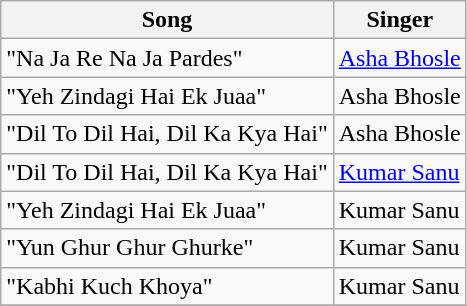<table class="wikitable">
<tr>
<th>Song</th>
<th>Singer</th>
</tr>
<tr>
<td>"Na Ja Re Na Ja Pardes"</td>
<td><a href='#'>Asha Bhosle</a></td>
</tr>
<tr>
<td>"Yeh Zindagi Hai Ek Juaa"</td>
<td>Asha Bhosle</td>
</tr>
<tr>
<td>"Dil To Dil Hai, Dil Ka Kya Hai"</td>
<td>Asha Bhosle</td>
</tr>
<tr>
<td>"Dil To Dil Hai, Dil Ka Kya Hai"</td>
<td><a href='#'>Kumar Sanu</a></td>
</tr>
<tr>
<td>"Yeh Zindagi Hai Ek Juaa"</td>
<td>Kumar Sanu</td>
</tr>
<tr>
<td>"Yun Ghur Ghur Ghurke"</td>
<td>Kumar Sanu</td>
</tr>
<tr>
<td>"Kabhi Kuch Khoya"</td>
<td>Kumar Sanu</td>
</tr>
<tr>
</tr>
</table>
